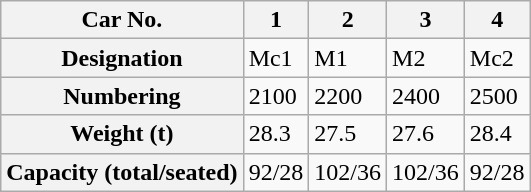<table class="wikitable">
<tr>
<th>Car No.</th>
<th>1</th>
<th>2</th>
<th>3</th>
<th>4</th>
</tr>
<tr>
<th>Designation</th>
<td>Mc1</td>
<td>M1</td>
<td>M2</td>
<td>Mc2</td>
</tr>
<tr>
<th>Numbering</th>
<td>2100</td>
<td>2200</td>
<td>2400</td>
<td>2500</td>
</tr>
<tr>
<th>Weight (t)</th>
<td>28.3</td>
<td>27.5</td>
<td>27.6</td>
<td>28.4</td>
</tr>
<tr>
<th>Capacity (total/seated)</th>
<td>92/28</td>
<td>102/36</td>
<td>102/36</td>
<td>92/28</td>
</tr>
</table>
